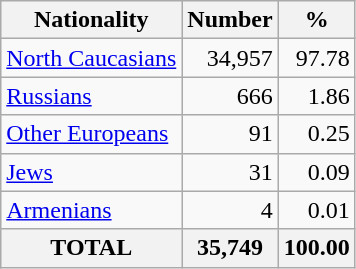<table class="wikitable sortable">
<tr>
<th>Nationality</th>
<th>Number</th>
<th>%</th>
</tr>
<tr>
<td><a href='#'>North Caucasians</a></td>
<td align="right">34,957</td>
<td align="right">97.78</td>
</tr>
<tr>
<td><a href='#'>Russians</a></td>
<td align="right">666</td>
<td align="right">1.86</td>
</tr>
<tr>
<td><a href='#'>Other Europeans</a></td>
<td align="right">91</td>
<td align="right">0.25</td>
</tr>
<tr>
<td><a href='#'>Jews</a></td>
<td align="right">31</td>
<td align="right">0.09</td>
</tr>
<tr>
<td><a href='#'>Armenians</a></td>
<td align="right">4</td>
<td align="right">0.01</td>
</tr>
<tr>
<th>TOTAL</th>
<th>35,749</th>
<th>100.00</th>
</tr>
</table>
